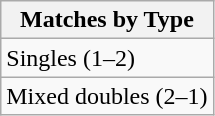<table class=wikitable>
<tr>
<th>Matches by Type</th>
</tr>
<tr>
<td>Singles (1–2)</td>
</tr>
<tr>
<td>Mixed doubles (2–1)</td>
</tr>
</table>
